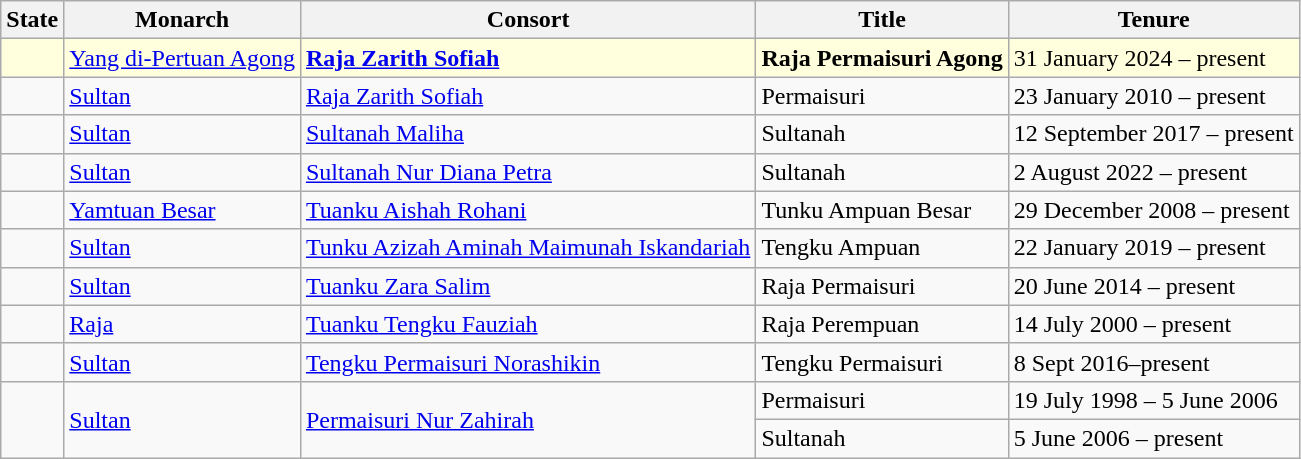<table class="wikitable">
<tr>
<th>State</th>
<th>Monarch</th>
<th>Consort</th>
<th>Title</th>
<th>Tenure</th>
</tr>
<tr bgcolor=#FFFFDD>
<td></td>
<td><a href='#'>Yang di-Pertuan Agong</a></td>
<td><strong><a href='#'>Raja Zarith Sofiah</a></strong></td>
<td><strong>Raja Permaisuri Agong</strong></td>
<td>31 January 2024 – present</td>
</tr>
<tr>
<td></td>
<td><a href='#'>Sultan</a></td>
<td><a href='#'>Raja Zarith Sofiah</a></td>
<td>Permaisuri</td>
<td>23 January 2010 – present</td>
</tr>
<tr>
<td></td>
<td><a href='#'>Sultan</a></td>
<td><a href='#'>Sultanah Maliha</a></td>
<td>Sultanah</td>
<td>12 September 2017 – present</td>
</tr>
<tr>
<td></td>
<td><a href='#'>Sultan</a></td>
<td><a href='#'>Sultanah Nur Diana Petra</a></td>
<td>Sultanah</td>
<td>2 August 2022 – present</td>
</tr>
<tr>
<td></td>
<td><a href='#'>Yamtuan Besar</a></td>
<td><a href='#'>Tuanku Aishah Rohani</a></td>
<td>Tunku Ampuan Besar</td>
<td>29 December 2008 – present</td>
</tr>
<tr>
<td></td>
<td><a href='#'>Sultan</a></td>
<td><a href='#'>Tunku Azizah Aminah Maimunah Iskandariah</a></td>
<td>Tengku Ampuan</td>
<td>22 January 2019 – present</td>
</tr>
<tr>
<td></td>
<td><a href='#'>Sultan</a></td>
<td><a href='#'>Tuanku Zara Salim</a></td>
<td>Raja Permaisuri</td>
<td>20 June 2014 – present</td>
</tr>
<tr>
<td></td>
<td><a href='#'>Raja</a></td>
<td><a href='#'>Tuanku Tengku Fauziah</a></td>
<td>Raja Perempuan</td>
<td>14 July 2000 – present</td>
</tr>
<tr>
<td></td>
<td><a href='#'>Sultan</a></td>
<td><a href='#'>Tengku Permaisuri Norashikin</a></td>
<td>Tengku Permaisuri</td>
<td>8 Sept 2016–present</td>
</tr>
<tr>
<td rowspan="2"></td>
<td rowspan="2"><a href='#'>Sultan</a></td>
<td rowspan="2"><a href='#'>Permaisuri Nur Zahirah</a></td>
<td>Permaisuri</td>
<td>19 July 1998 – 5 June 2006</td>
</tr>
<tr>
<td>Sultanah</td>
<td>5 June 2006 – present</td>
</tr>
</table>
